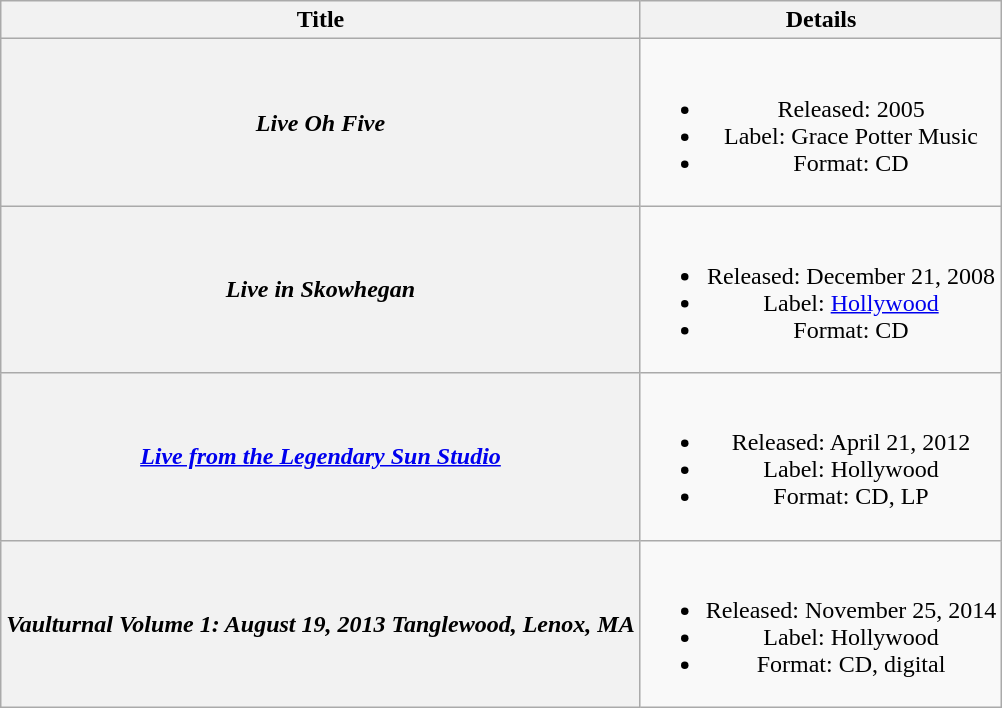<table class="wikitable plainrowheaders" style="text-align:center;">
<tr>
<th scope="col">Title</th>
<th scope="col">Details</th>
</tr>
<tr>
<th scope="row"><em>Live Oh Five</em></th>
<td><br><ul><li>Released: 2005</li><li>Label: Grace Potter Music</li><li>Format: CD</li></ul></td>
</tr>
<tr>
<th scope="row"><em>Live in Skowhegan</em></th>
<td><br><ul><li>Released: December 21, 2008</li><li>Label: <a href='#'>Hollywood</a></li><li>Format: CD</li></ul></td>
</tr>
<tr>
<th scope="row"><em><a href='#'>Live from the Legendary Sun Studio</a></em></th>
<td><br><ul><li>Released: April 21, 2012</li><li>Label: Hollywood</li><li>Format: CD, LP</li></ul></td>
</tr>
<tr>
<th scope="row"><em>Vaulturnal Volume 1: August 19, 2013 Tanglewood, Lenox, MA</em></th>
<td><br><ul><li>Released: November 25, 2014</li><li>Label: Hollywood</li><li>Format: CD, digital</li></ul></td>
</tr>
</table>
